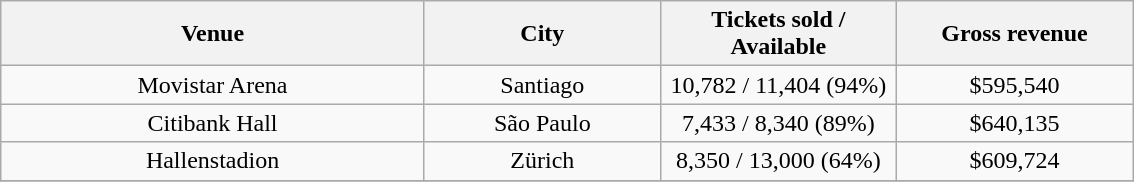<table class="wikitable" style="text-align:center">
<tr>
<th style="width:275px;">Venue</th>
<th style="width:150px;">City</th>
<th style="width:150px;">Tickets sold / Available</th>
<th style="width:150px;">Gross revenue</th>
</tr>
<tr>
<td>Movistar Arena</td>
<td>Santiago</td>
<td>10,782 / 11,404 (94%)</td>
<td>$595,540</td>
</tr>
<tr>
<td>Citibank Hall</td>
<td>São Paulo</td>
<td>7,433 / 8,340 (89%)</td>
<td>$640,135</td>
</tr>
<tr>
<td>Hallenstadion</td>
<td>Zürich</td>
<td>8,350 / 13,000 (64%)</td>
<td>$609,724</td>
</tr>
<tr>
</tr>
</table>
